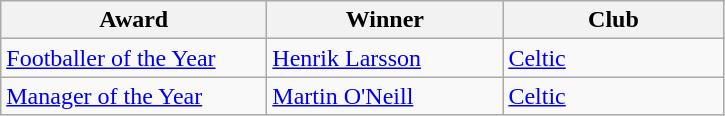<table class="wikitable">
<tr>
<th width=170>Award</th>
<th width=150>Winner</th>
<th width=140>Club</th>
</tr>
<tr>
<td><a href='#'>Footballer of the Year</a></td>
<td> <a href='#'>Henrik Larsson</a></td>
<td><a href='#'>Celtic</a></td>
</tr>
<tr>
<td><a href='#'>Manager of the Year</a></td>
<td> <a href='#'>Martin O'Neill</a></td>
<td><a href='#'>Celtic</a></td>
</tr>
</table>
